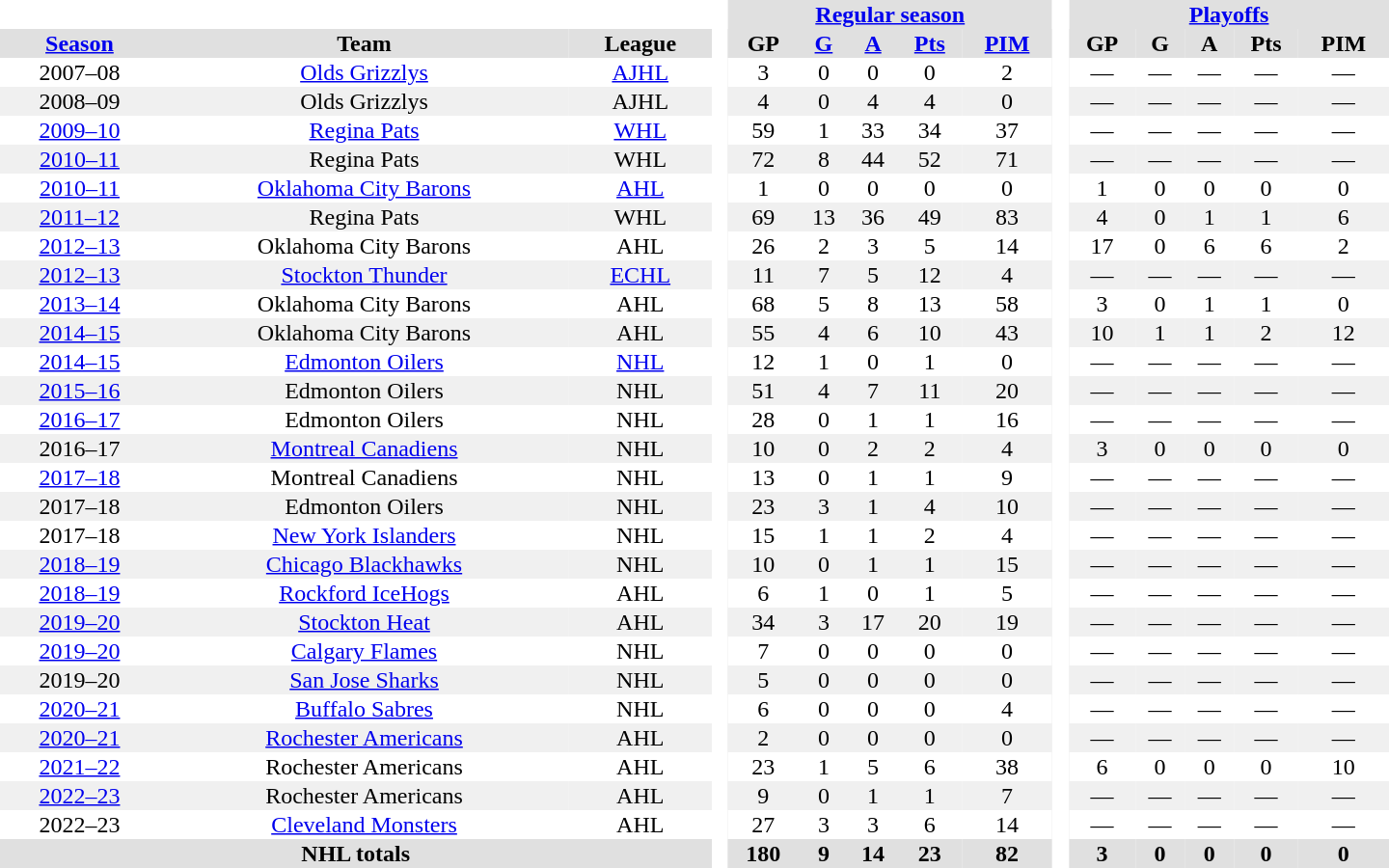<table border="0" cellpadding="1" cellspacing="0" style="text-align:center; width:60em;">
<tr style="background:#e0e0e0;">
<th colspan="3"  bgcolor="#ffffff"> </th>
<th rowspan="100" bgcolor="#ffffff"> </th>
<th colspan="5"><a href='#'>Regular season</a></th>
<th rowspan="100" bgcolor="#ffffff"> </th>
<th colspan="5"><a href='#'>Playoffs</a></th>
</tr>
<tr style="background:#e0e0e0;">
<th><a href='#'>Season</a></th>
<th>Team</th>
<th>League</th>
<th>GP</th>
<th><a href='#'>G</a></th>
<th><a href='#'>A</a></th>
<th><a href='#'>Pts</a></th>
<th><a href='#'>PIM</a></th>
<th>GP</th>
<th>G</th>
<th>A</th>
<th>Pts</th>
<th>PIM</th>
</tr>
<tr>
<td>2007–08</td>
<td><a href='#'>Olds Grizzlys</a></td>
<td><a href='#'>AJHL</a></td>
<td>3</td>
<td>0</td>
<td>0</td>
<td>0</td>
<td>2</td>
<td>—</td>
<td>—</td>
<td>—</td>
<td>—</td>
<td>—</td>
</tr>
<tr bgcolor="#f0f0f0">
<td>2008–09</td>
<td>Olds Grizzlys</td>
<td>AJHL</td>
<td>4</td>
<td>0</td>
<td>4</td>
<td>4</td>
<td>0</td>
<td>—</td>
<td>—</td>
<td>—</td>
<td>—</td>
<td>—</td>
</tr>
<tr>
<td><a href='#'>2009–10</a></td>
<td><a href='#'>Regina Pats</a></td>
<td><a href='#'>WHL</a></td>
<td>59</td>
<td>1</td>
<td>33</td>
<td>34</td>
<td>37</td>
<td>—</td>
<td>—</td>
<td>—</td>
<td>—</td>
<td>—</td>
</tr>
<tr bgcolor="#f0f0f0">
<td><a href='#'>2010–11</a></td>
<td>Regina Pats</td>
<td>WHL</td>
<td>72</td>
<td>8</td>
<td>44</td>
<td>52</td>
<td>71</td>
<td>—</td>
<td>—</td>
<td>—</td>
<td>—</td>
<td>—</td>
</tr>
<tr>
<td><a href='#'>2010–11</a></td>
<td><a href='#'>Oklahoma City Barons</a></td>
<td><a href='#'>AHL</a></td>
<td>1</td>
<td>0</td>
<td>0</td>
<td>0</td>
<td>0</td>
<td>1</td>
<td>0</td>
<td>0</td>
<td>0</td>
<td>0</td>
</tr>
<tr bgcolor="#f0f0f0">
<td><a href='#'>2011–12</a></td>
<td>Regina Pats</td>
<td>WHL</td>
<td>69</td>
<td>13</td>
<td>36</td>
<td>49</td>
<td>83</td>
<td>4</td>
<td>0</td>
<td>1</td>
<td>1</td>
<td>6</td>
</tr>
<tr>
<td><a href='#'>2012–13</a></td>
<td>Oklahoma City Barons</td>
<td>AHL</td>
<td>26</td>
<td>2</td>
<td>3</td>
<td>5</td>
<td>14</td>
<td>17</td>
<td>0</td>
<td>6</td>
<td>6</td>
<td>2</td>
</tr>
<tr bgcolor="#f0f0f0">
<td><a href='#'>2012–13</a></td>
<td><a href='#'>Stockton Thunder</a></td>
<td><a href='#'>ECHL</a></td>
<td>11</td>
<td>7</td>
<td>5</td>
<td>12</td>
<td>4</td>
<td>—</td>
<td>—</td>
<td>—</td>
<td>—</td>
<td>—</td>
</tr>
<tr>
<td><a href='#'>2013–14</a></td>
<td>Oklahoma City Barons</td>
<td>AHL</td>
<td>68</td>
<td>5</td>
<td>8</td>
<td>13</td>
<td>58</td>
<td>3</td>
<td>0</td>
<td>1</td>
<td>1</td>
<td>0</td>
</tr>
<tr bgcolor="#f0f0f0">
<td><a href='#'>2014–15</a></td>
<td>Oklahoma City Barons</td>
<td>AHL</td>
<td>55</td>
<td>4</td>
<td>6</td>
<td>10</td>
<td>43</td>
<td>10</td>
<td>1</td>
<td>1</td>
<td>2</td>
<td>12</td>
</tr>
<tr>
<td><a href='#'>2014–15</a></td>
<td><a href='#'>Edmonton Oilers</a></td>
<td><a href='#'>NHL</a></td>
<td>12</td>
<td>1</td>
<td>0</td>
<td>1</td>
<td>0</td>
<td>—</td>
<td>—</td>
<td>—</td>
<td>—</td>
<td>—</td>
</tr>
<tr bgcolor="#f0f0f0">
<td><a href='#'>2015–16</a></td>
<td>Edmonton Oilers</td>
<td>NHL</td>
<td>51</td>
<td>4</td>
<td>7</td>
<td>11</td>
<td>20</td>
<td>—</td>
<td>—</td>
<td>—</td>
<td>—</td>
<td>—</td>
</tr>
<tr>
<td><a href='#'>2016–17</a></td>
<td>Edmonton Oilers</td>
<td>NHL</td>
<td>28</td>
<td>0</td>
<td>1</td>
<td>1</td>
<td>16</td>
<td>—</td>
<td>—</td>
<td>—</td>
<td>—</td>
<td>—</td>
</tr>
<tr bgcolor="#f0f0f0">
<td>2016–17</td>
<td><a href='#'>Montreal Canadiens</a></td>
<td>NHL</td>
<td>10</td>
<td>0</td>
<td>2</td>
<td>2</td>
<td>4</td>
<td>3</td>
<td>0</td>
<td>0</td>
<td>0</td>
<td>0</td>
</tr>
<tr>
<td><a href='#'>2017–18</a></td>
<td>Montreal Canadiens</td>
<td>NHL</td>
<td>13</td>
<td>0</td>
<td>1</td>
<td>1</td>
<td>9</td>
<td>—</td>
<td>—</td>
<td>—</td>
<td>—</td>
<td>—</td>
</tr>
<tr bgcolor="#f0f0f0">
<td>2017–18</td>
<td>Edmonton Oilers</td>
<td>NHL</td>
<td>23</td>
<td>3</td>
<td>1</td>
<td>4</td>
<td>10</td>
<td>—</td>
<td>—</td>
<td>—</td>
<td>—</td>
<td>—</td>
</tr>
<tr>
<td>2017–18</td>
<td><a href='#'>New York Islanders</a></td>
<td>NHL</td>
<td>15</td>
<td>1</td>
<td>1</td>
<td>2</td>
<td>4</td>
<td>—</td>
<td>—</td>
<td>—</td>
<td>—</td>
<td>—</td>
</tr>
<tr bgcolor="#f0f0f0">
<td><a href='#'>2018–19</a></td>
<td><a href='#'>Chicago Blackhawks</a></td>
<td>NHL</td>
<td>10</td>
<td>0</td>
<td>1</td>
<td>1</td>
<td>15</td>
<td>—</td>
<td>—</td>
<td>—</td>
<td>—</td>
<td>—</td>
</tr>
<tr>
<td><a href='#'>2018–19</a></td>
<td><a href='#'>Rockford IceHogs</a></td>
<td>AHL</td>
<td>6</td>
<td>1</td>
<td>0</td>
<td>1</td>
<td>5</td>
<td>—</td>
<td>—</td>
<td>—</td>
<td>—</td>
<td>—</td>
</tr>
<tr bgcolor="#f0f0f0">
<td><a href='#'>2019–20</a></td>
<td><a href='#'>Stockton Heat</a></td>
<td>AHL</td>
<td>34</td>
<td>3</td>
<td>17</td>
<td>20</td>
<td>19</td>
<td>—</td>
<td>—</td>
<td>—</td>
<td>—</td>
<td>—</td>
</tr>
<tr>
<td><a href='#'>2019–20</a></td>
<td><a href='#'>Calgary Flames</a></td>
<td>NHL</td>
<td>7</td>
<td>0</td>
<td>0</td>
<td>0</td>
<td>0</td>
<td>—</td>
<td>—</td>
<td>—</td>
<td>—</td>
<td>—</td>
</tr>
<tr bgcolor="#f0f0f0">
<td>2019–20</td>
<td><a href='#'>San Jose Sharks</a></td>
<td>NHL</td>
<td>5</td>
<td>0</td>
<td>0</td>
<td>0</td>
<td>0</td>
<td>—</td>
<td>—</td>
<td>—</td>
<td>—</td>
<td>—</td>
</tr>
<tr>
<td><a href='#'>2020–21</a></td>
<td><a href='#'>Buffalo Sabres</a></td>
<td>NHL</td>
<td>6</td>
<td>0</td>
<td>0</td>
<td>0</td>
<td>4</td>
<td>—</td>
<td>—</td>
<td>—</td>
<td>—</td>
<td>—</td>
</tr>
<tr bgcolor="#f0f0f0">
<td><a href='#'>2020–21</a></td>
<td><a href='#'>Rochester Americans</a></td>
<td>AHL</td>
<td>2</td>
<td>0</td>
<td>0</td>
<td>0</td>
<td>0</td>
<td>—</td>
<td>—</td>
<td>—</td>
<td>—</td>
<td>—</td>
</tr>
<tr>
<td><a href='#'>2021–22</a></td>
<td>Rochester Americans</td>
<td>AHL</td>
<td>23</td>
<td>1</td>
<td>5</td>
<td>6</td>
<td>38</td>
<td>6</td>
<td>0</td>
<td>0</td>
<td>0</td>
<td>10</td>
</tr>
<tr bgcolor="#f0f0f0">
<td><a href='#'>2022–23</a></td>
<td>Rochester Americans</td>
<td>AHL</td>
<td>9</td>
<td>0</td>
<td>1</td>
<td>1</td>
<td>7</td>
<td>—</td>
<td>—</td>
<td>—</td>
<td>—</td>
<td>—</td>
</tr>
<tr>
<td>2022–23</td>
<td><a href='#'>Cleveland Monsters</a></td>
<td>AHL</td>
<td>27</td>
<td>3</td>
<td>3</td>
<td>6</td>
<td>14</td>
<td>—</td>
<td>—</td>
<td>—</td>
<td>—</td>
<td>—</td>
</tr>
<tr bgcolor="#e0e0e0">
<th colspan="3">NHL totals</th>
<th>180</th>
<th>9</th>
<th>14</th>
<th>23</th>
<th>82</th>
<th>3</th>
<th>0</th>
<th>0</th>
<th>0</th>
<th>0</th>
</tr>
</table>
